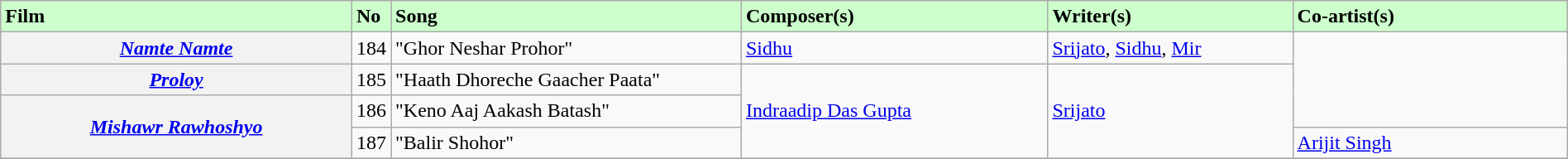<table class="wikitable plainrowheaders" style="width:100%; textcolor:#000">
<tr style="background:#cfc; text-align:"center;">
<td scope="col" style="width:23%;"><strong>Film</strong></td>
<td><strong>No</strong></td>
<td scope="col" style="width:23%;"><strong>Song</strong></td>
<td scope="col" style="width:20%;"><strong>Composer(s)</strong></td>
<td scope="col" style="width:16%;"><strong>Writer(s)</strong></td>
<td scope="col" style="width:18%;"><strong>Co-artist(s)</strong></td>
</tr>
<tr>
<th scope="row"><em><a href='#'>Namte Namte</a></em></th>
<td>184</td>
<td>"Ghor Neshar Prohor"</td>
<td><a href='#'>Sidhu</a></td>
<td><a href='#'>Srijato</a>, <a href='#'>Sidhu</a>, <a href='#'>Mir</a></td>
<td rowspan="3"></td>
</tr>
<tr>
<th scope="row"><em><a href='#'>Proloy</a></em></th>
<td>185</td>
<td>"Haath Dhoreche Gaacher Paata"</td>
<td rowspan="3"><a href='#'>Indraadip Das Gupta</a></td>
<td rowspan="3"><a href='#'>Srijato</a></td>
</tr>
<tr>
<th scope="row" rowspan="2"><em><a href='#'>Mishawr Rawhoshyo</a></em></th>
<td>186</td>
<td>"Keno Aaj Aakash Batash"</td>
</tr>
<tr>
<td>187</td>
<td>"Balir Shohor"</td>
<td><a href='#'>Arijit Singh</a></td>
</tr>
<tr>
</tr>
</table>
